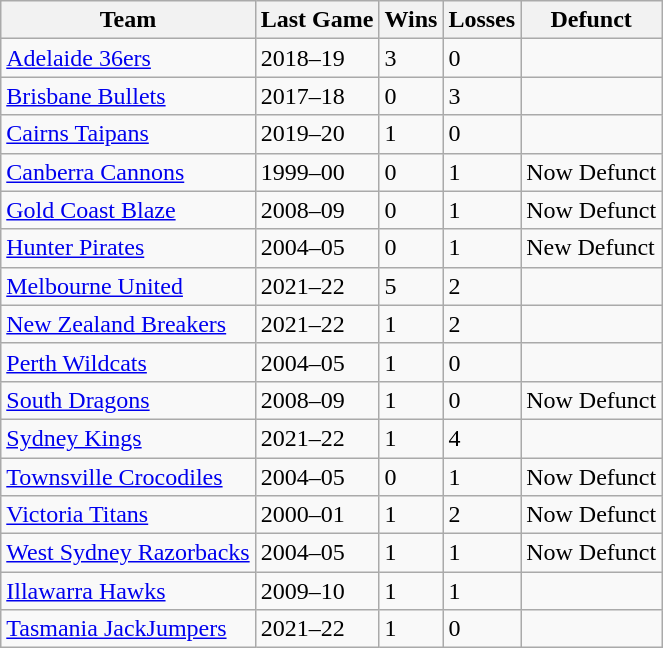<table class="wikitable sortable">
<tr>
<th>Team</th>
<th>Last Game</th>
<th>Wins</th>
<th>Losses</th>
<th>Defunct</th>
</tr>
<tr>
<td><a href='#'>Adelaide 36ers</a></td>
<td>2018–19</td>
<td>3</td>
<td>0</td>
<td></td>
</tr>
<tr>
<td><a href='#'>Brisbane Bullets</a></td>
<td>2017–18</td>
<td>0</td>
<td>3</td>
<td></td>
</tr>
<tr>
<td><a href='#'>Cairns Taipans</a></td>
<td>2019–20</td>
<td>1</td>
<td>0</td>
<td></td>
</tr>
<tr>
<td><a href='#'>Canberra Cannons</a></td>
<td>1999–00</td>
<td>0</td>
<td>1</td>
<td>Now Defunct</td>
</tr>
<tr>
<td><a href='#'>Gold Coast Blaze</a></td>
<td>2008–09</td>
<td>0</td>
<td>1</td>
<td>Now Defunct</td>
</tr>
<tr>
<td><a href='#'>Hunter Pirates</a></td>
<td>2004–05</td>
<td>0</td>
<td>1</td>
<td>New Defunct</td>
</tr>
<tr>
<td><a href='#'>Melbourne United</a></td>
<td>2021–22</td>
<td>5</td>
<td>2</td>
<td></td>
</tr>
<tr>
<td><a href='#'>New Zealand Breakers</a></td>
<td>2021–22</td>
<td>1</td>
<td>2</td>
<td></td>
</tr>
<tr>
<td><a href='#'>Perth Wildcats</a></td>
<td>2004–05</td>
<td>1</td>
<td>0</td>
<td></td>
</tr>
<tr>
<td><a href='#'>South Dragons</a></td>
<td>2008–09</td>
<td>1</td>
<td>0</td>
<td>Now Defunct</td>
</tr>
<tr>
<td><a href='#'>Sydney Kings</a></td>
<td>2021–22</td>
<td>1</td>
<td>4</td>
<td></td>
</tr>
<tr>
<td><a href='#'>Townsville Crocodiles</a></td>
<td>2004–05</td>
<td>0</td>
<td>1</td>
<td>Now Defunct</td>
</tr>
<tr>
<td><a href='#'>Victoria Titans</a></td>
<td>2000–01</td>
<td>1</td>
<td>2</td>
<td>Now Defunct</td>
</tr>
<tr>
<td><a href='#'>West Sydney Razorbacks</a></td>
<td>2004–05</td>
<td>1</td>
<td>1</td>
<td>Now Defunct</td>
</tr>
<tr>
<td><a href='#'>Illawarra Hawks</a></td>
<td>2009–10</td>
<td>1</td>
<td>1</td>
<td></td>
</tr>
<tr>
<td><a href='#'>Tasmania JackJumpers</a></td>
<td>2021–22</td>
<td>1</td>
<td>0</td>
<td></td>
</tr>
</table>
